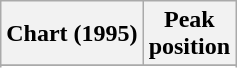<table class="wikitable sortable">
<tr>
<th align="left">Chart (1995)</th>
<th align="center">Peak<br>position</th>
</tr>
<tr>
</tr>
<tr>
</tr>
</table>
